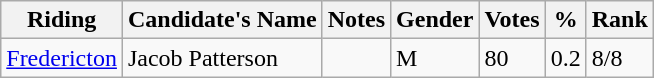<table class="wikitable">
<tr>
<th>Riding<br></th>
<th>Candidate's Name</th>
<th>Notes</th>
<th>Gender</th>
<th>Votes</th>
<th>%</th>
<th>Rank</th>
</tr>
<tr>
<td><a href='#'>Fredericton</a></td>
<td>Jacob Patterson</td>
<td></td>
<td>M</td>
<td>80</td>
<td>0.2</td>
<td>8/8</td>
</tr>
</table>
